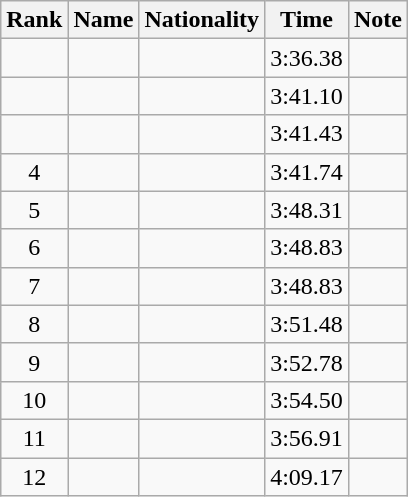<table class="wikitable sortable" style="text-align:center">
<tr>
<th>Rank</th>
<th>Name</th>
<th>Nationality</th>
<th>Time</th>
<th>Note</th>
</tr>
<tr>
<td></td>
<td align=left></td>
<td align=left></td>
<td>3:36.38</td>
<td></td>
</tr>
<tr>
<td></td>
<td align=left></td>
<td align=left></td>
<td>3:41.10</td>
<td></td>
</tr>
<tr>
<td></td>
<td align=left></td>
<td align=left></td>
<td>3:41.43</td>
<td></td>
</tr>
<tr>
<td>4</td>
<td align=left></td>
<td align=left></td>
<td>3:41.74</td>
<td></td>
</tr>
<tr>
<td>5</td>
<td align=left></td>
<td align=left></td>
<td>3:48.31</td>
<td></td>
</tr>
<tr>
<td>6</td>
<td align=left></td>
<td align=left></td>
<td>3:48.83</td>
<td></td>
</tr>
<tr>
<td>7</td>
<td align=left></td>
<td align=left></td>
<td>3:48.83</td>
<td></td>
</tr>
<tr>
<td>8</td>
<td align=left></td>
<td align=left></td>
<td>3:51.48</td>
<td></td>
</tr>
<tr>
<td>9</td>
<td align=left></td>
<td align=left></td>
<td>3:52.78</td>
<td></td>
</tr>
<tr>
<td>10</td>
<td align=left></td>
<td align=left></td>
<td>3:54.50</td>
<td></td>
</tr>
<tr>
<td>11</td>
<td align=left></td>
<td align=left></td>
<td>3:56.91</td>
<td></td>
</tr>
<tr>
<td>12</td>
<td align=left></td>
<td align=left></td>
<td>4:09.17</td>
<td></td>
</tr>
</table>
